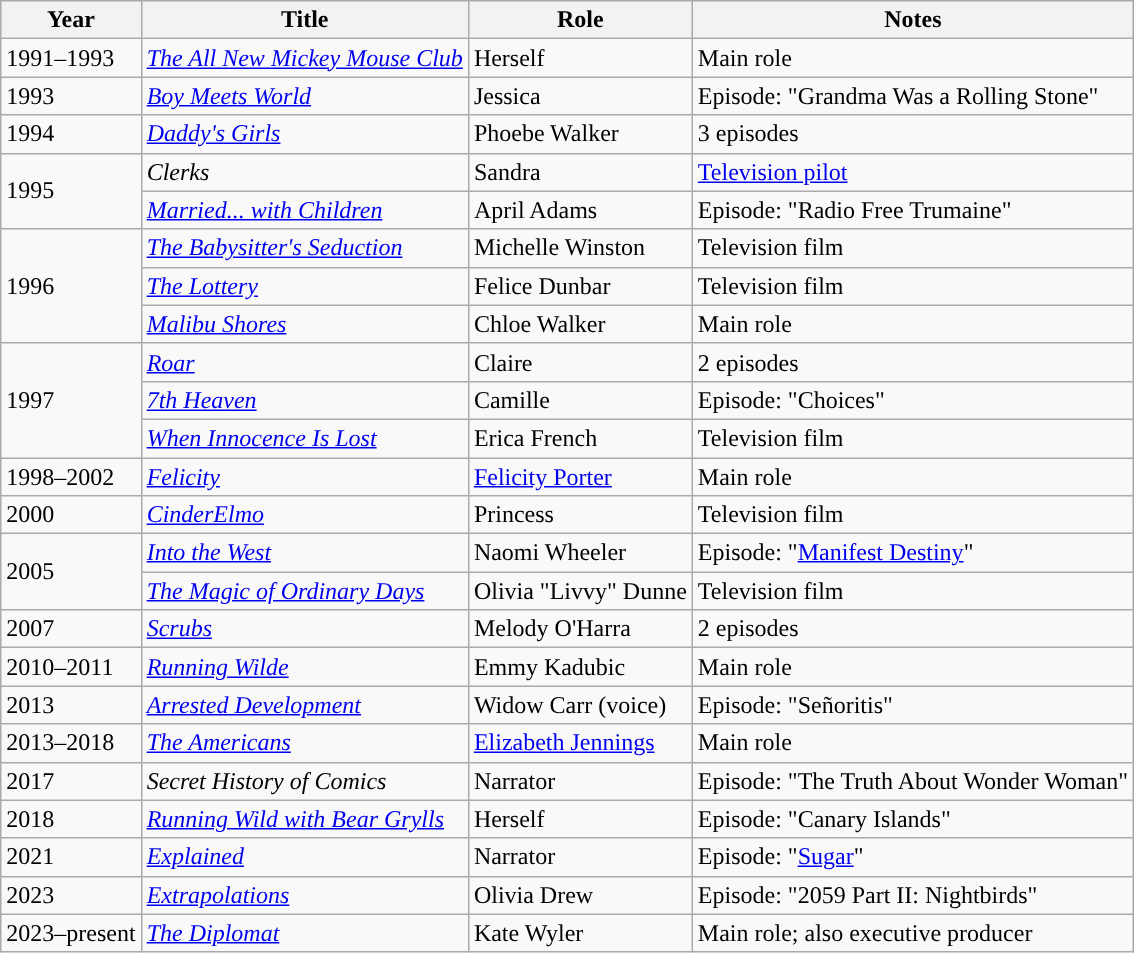<table class="wikitable sortable">
<tr>
<th>Year</th>
<th>Title</th>
<th>Role</th>
<th class="unsortable">Notes</th>
</tr>
<tr>
<td>1991–1993</td>
<td data-sort-value="All New Mickey Mouse Club, The"><em><a href='#'>The All New Mickey Mouse Club</a></em></td>
<td>Herself</td>
<td>Main role</td>
</tr>
<tr>
<td>1993</td>
<td><em><a href='#'>Boy Meets World</a></em></td>
<td>Jessica</td>
<td>Episode: "Grandma Was a Rolling Stone"</td>
</tr>
<tr>
<td>1994</td>
<td><em><a href='#'>Daddy's Girls</a></em></td>
<td>Phoebe Walker</td>
<td>3 episodes</td>
</tr>
<tr>
<td rowspan="2">1995</td>
<td><em>Clerks</em></td>
<td>Sandra</td>
<td><a href='#'>Television pilot</a></td>
</tr>
<tr>
<td><em><a href='#'>Married... with Children</a></em></td>
<td>April Adams</td>
<td>Episode: "Radio Free Trumaine"</td>
</tr>
<tr>
<td rowspan="3">1996</td>
<td data-sort-value="Babysitter's Seduction, The"><em><a href='#'>The Babysitter's Seduction</a></em></td>
<td>Michelle Winston</td>
<td>Television film</td>
</tr>
<tr>
<td data-sort-value="Lottery, The"><em><a href='#'>The Lottery</a></em></td>
<td>Felice Dunbar</td>
<td>Television film</td>
</tr>
<tr>
<td><em><a href='#'>Malibu Shores</a></em></td>
<td>Chloe Walker</td>
<td>Main role</td>
</tr>
<tr>
<td rowspan="3">1997</td>
<td><em><a href='#'>Roar</a></em></td>
<td>Claire</td>
<td>2 episodes</td>
</tr>
<tr>
<td data-sort-value="Seventh Heaven"><em><a href='#'>7th Heaven</a></em></td>
<td>Camille</td>
<td>Episode: "Choices"</td>
</tr>
<tr>
<td><em><a href='#'>When Innocence Is Lost</a></em></td>
<td>Erica French</td>
<td>Television film</td>
</tr>
<tr>
<td>1998–2002</td>
<td><em><a href='#'>Felicity</a></em></td>
<td><a href='#'>Felicity Porter</a></td>
<td>Main role</td>
</tr>
<tr>
<td>2000</td>
<td><em><a href='#'>CinderElmo</a></em></td>
<td>Princess</td>
<td>Television film</td>
</tr>
<tr>
<td rowspan="2">2005</td>
<td><em><a href='#'>Into the West</a></em></td>
<td>Naomi Wheeler</td>
<td>Episode: "<a href='#'>Manifest Destiny</a>"</td>
</tr>
<tr>
<td data-sort-value="Magic of Ordinary Days, The"><em><a href='#'>The Magic of Ordinary Days</a></em></td>
<td>Olivia "Livvy" Dunne</td>
<td>Television film</td>
</tr>
<tr>
<td>2007</td>
<td><em><a href='#'>Scrubs</a></em></td>
<td>Melody O'Harra</td>
<td>2 episodes</td>
</tr>
<tr>
<td>2010–2011</td>
<td><em><a href='#'>Running Wilde</a></em></td>
<td>Emmy Kadubic</td>
<td>Main role</td>
</tr>
<tr>
<td>2013</td>
<td><em><a href='#'>Arrested Development</a></em></td>
<td>Widow Carr (voice)</td>
<td>Episode: "Señoritis"</td>
</tr>
<tr>
<td>2013–2018</td>
<td data-sort-value="Americans, The"><em><a href='#'>The Americans</a></em></td>
<td><a href='#'>Elizabeth Jennings</a></td>
<td>Main role</td>
</tr>
<tr>
<td>2017</td>
<td><em>Secret History of Comics</em></td>
<td>Narrator</td>
<td>Episode: "The Truth About Wonder Woman"</td>
</tr>
<tr>
<td>2018</td>
<td><em><a href='#'>Running Wild with Bear Grylls</a></em></td>
<td>Herself</td>
<td>Episode: "Canary Islands"</td>
</tr>
<tr>
<td>2021</td>
<td><em><a href='#'>Explained</a></em></td>
<td>Narrator</td>
<td>Episode: "<a href='#'>Sugar</a>"</td>
</tr>
<tr>
<td>2023</td>
<td><em><a href='#'>Extrapolations</a></em></td>
<td>Olivia Drew</td>
<td>Episode: "2059 Part II: Nightbirds"</td>
</tr>
<tr>
<td>2023–present</td>
<td data-sort-value="Diplomat, The"><em><a href='#'>The Diplomat</a></em></td>
<td>Kate Wyler</td>
<td>Main role; also executive producer</td>
</tr>
</table>
